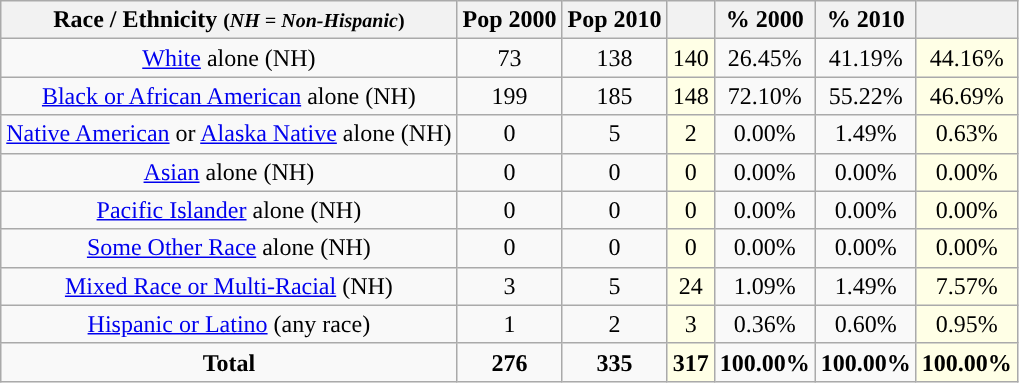<table class="wikitable" style="text-align:center;">
<tr>
<th>Race / Ethnicity <small>(<em>NH = Non-Hispanic</em>)</small></th>
<th>Pop 2000</th>
<th>Pop 2010</th>
<th></th>
<th>% 2000</th>
<th>% 2010</th>
<th></th>
</tr>
<tr>
<td><a href='#'>White</a> alone (NH)</td>
<td>73</td>
<td>138</td>
<td style='background: #ffffe6;'>140</td>
<td>26.45%</td>
<td>41.19%</td>
<td style='background: #ffffe6;'>44.16%</td>
</tr>
<tr>
<td><a href='#'>Black or African American</a> alone (NH)</td>
<td>199</td>
<td>185</td>
<td style='background: #ffffe6;'>148</td>
<td>72.10%</td>
<td>55.22%</td>
<td style='background: #ffffe6;'>46.69%</td>
</tr>
<tr>
<td><a href='#'>Native American</a> or <a href='#'>Alaska Native</a> alone (NH)</td>
<td>0</td>
<td>5</td>
<td style='background: #ffffe6;'>2</td>
<td>0.00%</td>
<td>1.49%</td>
<td style='background: #ffffe6;'>0.63%</td>
</tr>
<tr>
<td><a href='#'>Asian</a> alone (NH)</td>
<td>0</td>
<td>0</td>
<td style='background: #ffffe6;'>0</td>
<td>0.00%</td>
<td>0.00%</td>
<td style='background: #ffffe6;'>0.00%</td>
</tr>
<tr>
<td><a href='#'>Pacific Islander</a> alone (NH)</td>
<td>0</td>
<td>0</td>
<td style='background: #ffffe6;'>0</td>
<td>0.00%</td>
<td>0.00%</td>
<td style='background: #ffffe6;'>0.00%</td>
</tr>
<tr>
<td><a href='#'>Some Other Race</a> alone (NH)</td>
<td>0</td>
<td>0</td>
<td style='background: #ffffe6;'>0</td>
<td>0.00%</td>
<td>0.00%</td>
<td style='background: #ffffe6;'>0.00%</td>
</tr>
<tr>
<td><a href='#'>Mixed Race or Multi-Racial</a> (NH)</td>
<td>3</td>
<td>5</td>
<td style='background: #ffffe6;'>24</td>
<td>1.09%</td>
<td>1.49%</td>
<td style='background: #ffffe6;'>7.57%</td>
</tr>
<tr>
<td><a href='#'>Hispanic or Latino</a> (any race)</td>
<td>1</td>
<td>2</td>
<td style='background: #ffffe6;'>3</td>
<td>0.36%</td>
<td>0.60%</td>
<td style='background: #ffffe6;'>0.95%</td>
</tr>
<tr>
<td><strong>Total</strong></td>
<td><strong>276</strong></td>
<td><strong>335</strong></td>
<td style='background: #ffffe6;'><strong>317</strong></td>
<td><strong>100.00%</strong></td>
<td><strong>100.00%</strong></td>
<td style='background: #ffffe6;'><strong>100.00%</strong></td>
</tr>
</table>
